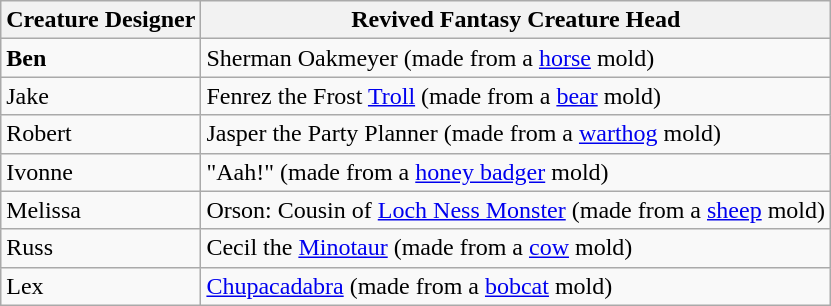<table class="wikitable">
<tr>
<th>Creature Designer</th>
<th>Revived Fantasy Creature Head</th>
</tr>
<tr>
<td><strong>Ben</strong></td>
<td>Sherman Oakmeyer (made from a <a href='#'>horse</a> mold)</td>
</tr>
<tr>
<td>Jake</td>
<td>Fenrez the Frost <a href='#'>Troll</a> (made from a <a href='#'>bear</a> mold)</td>
</tr>
<tr>
<td>Robert</td>
<td>Jasper the Party Planner (made from a <a href='#'>warthog</a> mold)</td>
</tr>
<tr>
<td>Ivonne</td>
<td>"Aah!" (made from a <a href='#'>honey badger</a> mold)</td>
</tr>
<tr>
<td>Melissa</td>
<td>Orson: Cousin of <a href='#'>Loch Ness Monster</a> (made from a <a href='#'>sheep</a> mold)</td>
</tr>
<tr>
<td>Russ</td>
<td>Cecil the <a href='#'>Minotaur</a> (made from a <a href='#'>cow</a> mold)</td>
</tr>
<tr>
<td>Lex</td>
<td><a href='#'>Chupacadabra</a> (made from a <a href='#'>bobcat</a> mold)</td>
</tr>
</table>
